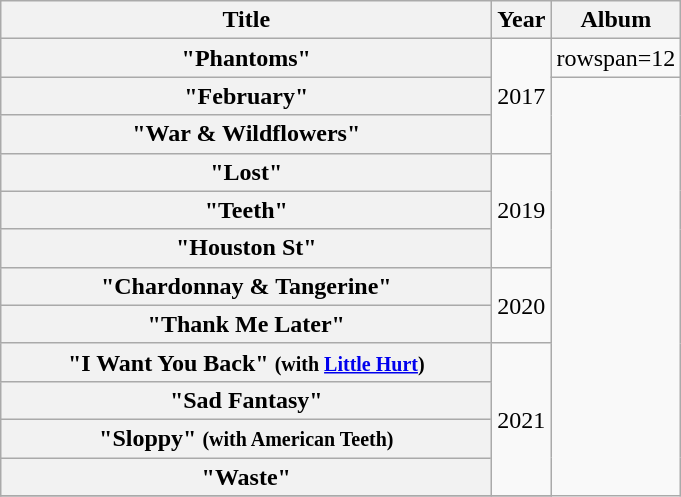<table class="wikitable plainrowheaders" style="text-align:center">
<tr>
<th scope="col" style="width:20em;">Title</th>
<th scope="col">Year</th>
<th scope="col">Album</th>
</tr>
<tr>
<th scope="row">"Phantoms"</th>
<td rowspan="3">2017</td>
<td>rowspan=12 </td>
</tr>
<tr>
<th scope="row">"February"</th>
</tr>
<tr>
<th scope="row">"War & Wildflowers"</th>
</tr>
<tr>
<th scope="row">"Lost"</th>
<td rowspan="3">2019</td>
</tr>
<tr>
<th scope="row">"Teeth"</th>
</tr>
<tr>
<th scope="row">"Houston St"</th>
</tr>
<tr>
<th scope="row">"Chardonnay & Tangerine"</th>
<td rowspan="2">2020</td>
</tr>
<tr>
<th scope="row">"Thank Me Later"</th>
</tr>
<tr>
<th scope="row">"I Want You Back" <small>(with <a href='#'>Little Hurt</a>)</small></th>
<td rowspan="4">2021</td>
</tr>
<tr>
<th scope="row">"Sad Fantasy"</th>
</tr>
<tr>
<th scope="row">"Sloppy" <small>(with American Teeth)</small></th>
</tr>
<tr>
<th scope="row">"Waste"</th>
</tr>
<tr>
</tr>
</table>
